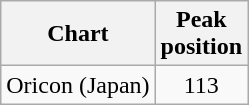<table class="wikitable sortable">
<tr>
<th>Chart</th>
<th>Peak<br>position</th>
</tr>
<tr>
<td align="left">Oricon (Japan)</td>
<td style="text-align:center;">113</td>
</tr>
</table>
